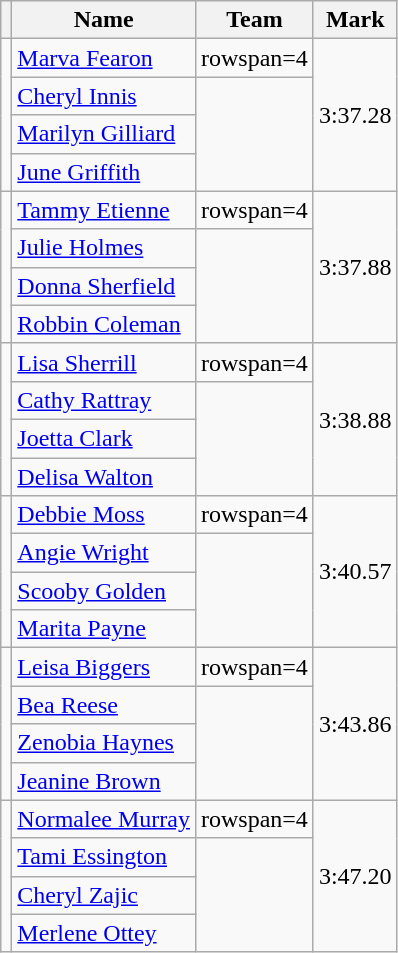<table class=wikitable>
<tr>
<th></th>
<th>Name</th>
<th>Team</th>
<th>Mark</th>
</tr>
<tr>
<td rowspan=4></td>
<td><a href='#'>Marva Fearon</a></td>
<td>rowspan=4 </td>
<td rowspan=4>3:37.28</td>
</tr>
<tr>
<td><a href='#'>Cheryl Innis</a></td>
</tr>
<tr>
<td><a href='#'>Marilyn Gilliard</a></td>
</tr>
<tr>
<td><a href='#'>June Griffith</a></td>
</tr>
<tr>
<td rowspan=4></td>
<td><a href='#'>Tammy Etienne</a></td>
<td>rowspan=4 </td>
<td rowspan=4>3:37.88</td>
</tr>
<tr>
<td><a href='#'>Julie Holmes</a></td>
</tr>
<tr>
<td><a href='#'>Donna Sherfield</a></td>
</tr>
<tr>
<td><a href='#'>Robbin Coleman</a></td>
</tr>
<tr>
<td rowspan=4></td>
<td><a href='#'>Lisa Sherrill</a></td>
<td>rowspan=4 </td>
<td rowspan=4>3:38.88</td>
</tr>
<tr>
<td><a href='#'>Cathy Rattray</a></td>
</tr>
<tr>
<td><a href='#'>Joetta Clark</a></td>
</tr>
<tr>
<td><a href='#'>Delisa Walton</a></td>
</tr>
<tr>
<td rowspan=4></td>
<td><a href='#'>Debbie Moss</a></td>
<td>rowspan=4 </td>
<td rowspan=4>3:40.57</td>
</tr>
<tr>
<td><a href='#'>Angie Wright</a></td>
</tr>
<tr>
<td><a href='#'>Scooby Golden</a></td>
</tr>
<tr>
<td><a href='#'>Marita Payne</a></td>
</tr>
<tr>
<td rowspan=4></td>
<td><a href='#'>Leisa Biggers</a></td>
<td>rowspan=4 </td>
<td rowspan=4>3:43.86</td>
</tr>
<tr>
<td><a href='#'>Bea Reese</a></td>
</tr>
<tr>
<td><a href='#'>Zenobia Haynes</a></td>
</tr>
<tr>
<td><a href='#'>Jeanine Brown</a></td>
</tr>
<tr>
<td rowspan=4></td>
<td><a href='#'>Normalee Murray</a></td>
<td>rowspan=4 </td>
<td rowspan=4>3:47.20</td>
</tr>
<tr>
<td><a href='#'>Tami Essington</a></td>
</tr>
<tr>
<td><a href='#'>Cheryl Zajic</a></td>
</tr>
<tr>
<td><a href='#'>Merlene Ottey</a></td>
</tr>
</table>
